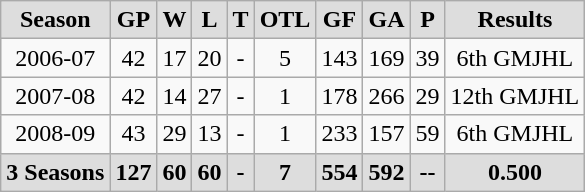<table class="wikitable">
<tr align="center"  bgcolor="#dddddd">
<td><strong>Season</strong></td>
<td><strong>GP</strong></td>
<td><strong>W</strong></td>
<td><strong>L</strong></td>
<td><strong>T</strong></td>
<td><strong>OTL</strong></td>
<td><strong>GF</strong></td>
<td><strong>GA</strong></td>
<td><strong>P</strong></td>
<td><strong>Results</strong></td>
</tr>
<tr align="center">
<td>2006-07</td>
<td>42</td>
<td>17</td>
<td>20</td>
<td>-</td>
<td>5</td>
<td>143</td>
<td>169</td>
<td>39</td>
<td>6th GMJHL</td>
</tr>
<tr align="center">
<td>2007-08</td>
<td>42</td>
<td>14</td>
<td>27</td>
<td>-</td>
<td>1</td>
<td>178</td>
<td>266</td>
<td>29</td>
<td>12th GMJHL</td>
</tr>
<tr align="center">
<td>2008-09</td>
<td>43</td>
<td>29</td>
<td>13</td>
<td>-</td>
<td>1</td>
<td>233</td>
<td>157</td>
<td>59</td>
<td>6th GMJHL</td>
</tr>
<tr align="center"  bgcolor="#dddddd">
<td><strong>3 Seasons</strong></td>
<td><strong>127</strong></td>
<td><strong>60</strong></td>
<td><strong>60</strong></td>
<td><strong>-</strong></td>
<td><strong>7</strong></td>
<td><strong>554</strong></td>
<td><strong>592</strong></td>
<td><strong>--</strong></td>
<td><strong>0.500</strong></td>
</tr>
</table>
